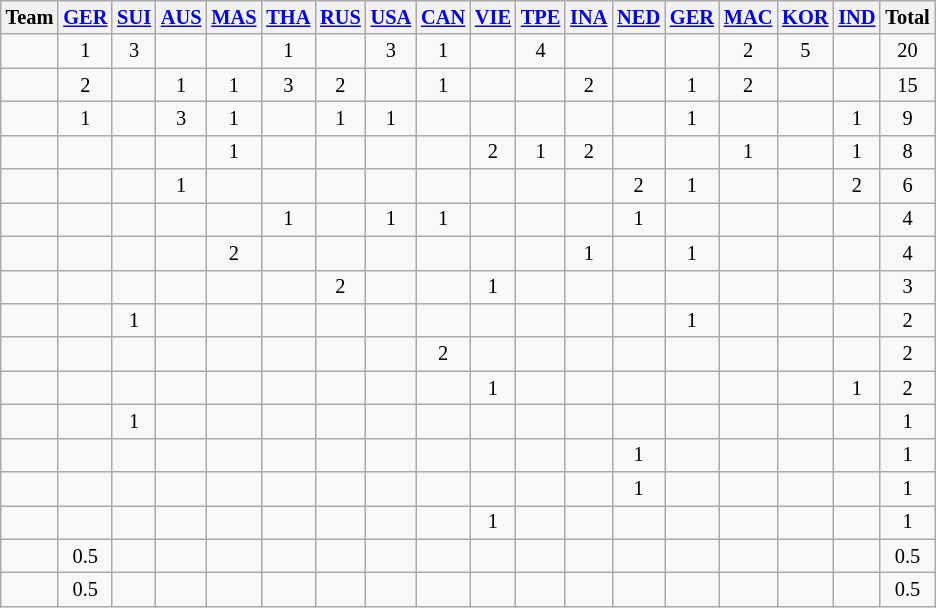<table class=wikitable style="font-size:85%; text-align:center">
<tr>
<th>Team</th>
<th><a href='#'>GER</a></th>
<th><a href='#'>SUI</a></th>
<th><a href='#'>AUS</a></th>
<th><a href='#'>MAS</a></th>
<th><a href='#'>THA</a></th>
<th><a href='#'>RUS</a></th>
<th><a href='#'>USA</a></th>
<th><a href='#'>CAN</a></th>
<th><a href='#'>VIE</a></th>
<th><a href='#'>TPE</a></th>
<th><a href='#'>INA</a></th>
<th><a href='#'>NED</a></th>
<th><a href='#'>GER</a></th>
<th><a href='#'>MAC</a></th>
<th><a href='#'>KOR</a></th>
<th><a href='#'>IND</a></th>
<th>Total</th>
</tr>
<tr>
<td align=left></td>
<td>1</td>
<td>3</td>
<td></td>
<td></td>
<td>1</td>
<td></td>
<td>3</td>
<td>1</td>
<td></td>
<td>4</td>
<td></td>
<td></td>
<td></td>
<td>2</td>
<td>5</td>
<td></td>
<td>20</td>
</tr>
<tr>
<td align=left></td>
<td>2</td>
<td></td>
<td>1</td>
<td>1</td>
<td>3</td>
<td>2</td>
<td></td>
<td>1</td>
<td></td>
<td></td>
<td>2</td>
<td></td>
<td>1</td>
<td>2</td>
<td></td>
<td></td>
<td>15</td>
</tr>
<tr>
<td align=left></td>
<td>1</td>
<td></td>
<td>3</td>
<td>1</td>
<td></td>
<td>1</td>
<td>1</td>
<td></td>
<td></td>
<td></td>
<td></td>
<td></td>
<td>1</td>
<td></td>
<td></td>
<td>1</td>
<td>9</td>
</tr>
<tr>
<td align=left></td>
<td></td>
<td></td>
<td></td>
<td>1</td>
<td></td>
<td></td>
<td></td>
<td></td>
<td>2</td>
<td>1</td>
<td>2</td>
<td></td>
<td></td>
<td>1</td>
<td></td>
<td>1</td>
<td>8</td>
</tr>
<tr>
<td align=left></td>
<td></td>
<td></td>
<td>1</td>
<td></td>
<td></td>
<td></td>
<td></td>
<td></td>
<td></td>
<td></td>
<td></td>
<td>2</td>
<td>1</td>
<td></td>
<td></td>
<td>2</td>
<td>6</td>
</tr>
<tr>
<td align=left></td>
<td></td>
<td></td>
<td></td>
<td></td>
<td>1</td>
<td></td>
<td>1</td>
<td>1</td>
<td></td>
<td></td>
<td></td>
<td>1</td>
<td></td>
<td></td>
<td></td>
<td></td>
<td>4</td>
</tr>
<tr>
<td align=left></td>
<td></td>
<td></td>
<td></td>
<td>2</td>
<td></td>
<td></td>
<td></td>
<td></td>
<td></td>
<td></td>
<td>1</td>
<td></td>
<td>1</td>
<td></td>
<td></td>
<td></td>
<td>4</td>
</tr>
<tr>
<td align=left></td>
<td></td>
<td></td>
<td></td>
<td></td>
<td></td>
<td>2</td>
<td></td>
<td></td>
<td>1</td>
<td></td>
<td></td>
<td></td>
<td></td>
<td></td>
<td></td>
<td></td>
<td>3</td>
</tr>
<tr>
<td align=left></td>
<td></td>
<td>1</td>
<td></td>
<td></td>
<td></td>
<td></td>
<td></td>
<td></td>
<td></td>
<td></td>
<td></td>
<td></td>
<td>1</td>
<td></td>
<td></td>
<td></td>
<td>2</td>
</tr>
<tr>
<td align=left></td>
<td></td>
<td></td>
<td></td>
<td></td>
<td></td>
<td></td>
<td></td>
<td>2</td>
<td></td>
<td></td>
<td></td>
<td></td>
<td></td>
<td></td>
<td></td>
<td></td>
<td>2</td>
</tr>
<tr>
<td align=left></td>
<td></td>
<td></td>
<td></td>
<td></td>
<td></td>
<td></td>
<td></td>
<td></td>
<td>1</td>
<td></td>
<td></td>
<td></td>
<td></td>
<td></td>
<td></td>
<td>1</td>
<td>2</td>
</tr>
<tr>
<td align=left></td>
<td></td>
<td>1</td>
<td></td>
<td></td>
<td></td>
<td></td>
<td></td>
<td></td>
<td></td>
<td></td>
<td></td>
<td></td>
<td></td>
<td></td>
<td></td>
<td></td>
<td>1</td>
</tr>
<tr>
<td align=left></td>
<td></td>
<td></td>
<td></td>
<td></td>
<td></td>
<td></td>
<td></td>
<td></td>
<td></td>
<td></td>
<td></td>
<td>1</td>
<td></td>
<td></td>
<td></td>
<td></td>
<td>1</td>
</tr>
<tr>
<td align=left></td>
<td></td>
<td></td>
<td></td>
<td></td>
<td></td>
<td></td>
<td></td>
<td></td>
<td></td>
<td></td>
<td></td>
<td>1</td>
<td></td>
<td></td>
<td></td>
<td></td>
<td>1</td>
</tr>
<tr>
<td align=left></td>
<td></td>
<td></td>
<td></td>
<td></td>
<td></td>
<td></td>
<td></td>
<td></td>
<td>1</td>
<td></td>
<td></td>
<td></td>
<td></td>
<td></td>
<td></td>
<td></td>
<td>1</td>
</tr>
<tr>
<td align=left></td>
<td>0.5</td>
<td></td>
<td></td>
<td></td>
<td></td>
<td></td>
<td></td>
<td></td>
<td></td>
<td></td>
<td></td>
<td></td>
<td></td>
<td></td>
<td></td>
<td></td>
<td>0.5</td>
</tr>
<tr>
<td align=left></td>
<td>0.5</td>
<td></td>
<td></td>
<td></td>
<td></td>
<td></td>
<td></td>
<td></td>
<td></td>
<td></td>
<td></td>
<td></td>
<td></td>
<td></td>
<td></td>
<td></td>
<td>0.5</td>
</tr>
</table>
